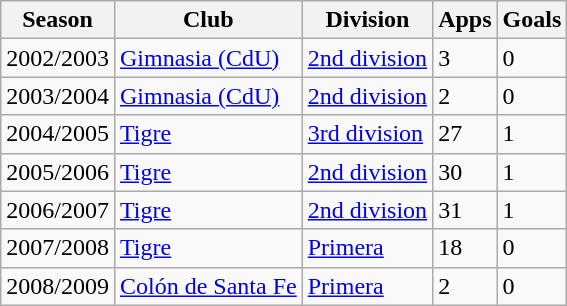<table class="wikitable" border="1">
<tr>
<th>Season</th>
<th>Club</th>
<th>Division</th>
<th>Apps</th>
<th>Goals</th>
</tr>
<tr>
<td>2002/2003</td>
<td><a href='#'>Gimnasia (CdU)</a></td>
<td><a href='#'>2nd division</a></td>
<td>3</td>
<td>0</td>
</tr>
<tr>
<td>2003/2004</td>
<td><a href='#'>Gimnasia (CdU)</a></td>
<td><a href='#'>2nd division</a></td>
<td>2</td>
<td>0</td>
</tr>
<tr>
<td>2004/2005</td>
<td><a href='#'>Tigre</a></td>
<td><a href='#'>3rd division</a></td>
<td>27</td>
<td>1</td>
</tr>
<tr>
<td>2005/2006</td>
<td><a href='#'>Tigre</a></td>
<td><a href='#'>2nd division</a></td>
<td>30</td>
<td>1</td>
</tr>
<tr>
<td>2006/2007</td>
<td><a href='#'>Tigre</a></td>
<td><a href='#'>2nd division</a></td>
<td>31</td>
<td>1</td>
</tr>
<tr>
<td>2007/2008</td>
<td><a href='#'>Tigre</a></td>
<td><a href='#'>Primera</a></td>
<td>18</td>
<td>0</td>
</tr>
<tr>
<td>2008/2009</td>
<td><a href='#'>Colón de Santa Fe</a></td>
<td><a href='#'>Primera</a></td>
<td>2</td>
<td>0</td>
</tr>
</table>
